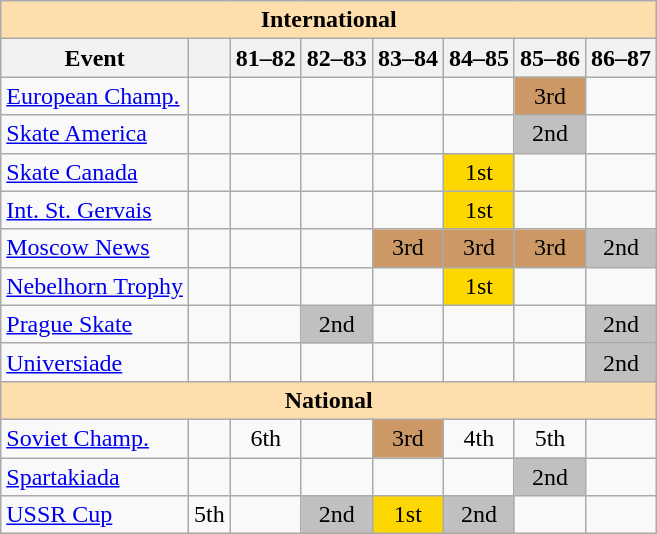<table class="wikitable" style="text-align:center">
<tr>
<th style="background-color: #ffdead; " colspan=8 align=center>International</th>
</tr>
<tr>
<th>Event</th>
<th></th>
<th>81–82</th>
<th>82–83</th>
<th>83–84</th>
<th>84–85</th>
<th>85–86</th>
<th>86–87</th>
</tr>
<tr>
<td align=left><a href='#'>European Champ.</a></td>
<td></td>
<td></td>
<td></td>
<td></td>
<td></td>
<td bgcolor=cc9966>3rd</td>
<td></td>
</tr>
<tr>
<td align=left><a href='#'>Skate America</a></td>
<td></td>
<td></td>
<td></td>
<td></td>
<td></td>
<td bgcolor=silver>2nd</td>
<td></td>
</tr>
<tr>
<td align=left><a href='#'>Skate Canada</a></td>
<td></td>
<td></td>
<td></td>
<td></td>
<td bgcolor=gold>1st</td>
<td></td>
<td></td>
</tr>
<tr>
<td align=left><a href='#'>Int. St. Gervais</a></td>
<td></td>
<td></td>
<td></td>
<td></td>
<td bgcolor=gold>1st</td>
<td></td>
<td></td>
</tr>
<tr>
<td align=left><a href='#'>Moscow News</a></td>
<td></td>
<td></td>
<td></td>
<td bgcolor=cc9966>3rd</td>
<td bgcolor=cc9966>3rd</td>
<td bgcolor=cc9966>3rd</td>
<td bgcolor=silver>2nd</td>
</tr>
<tr>
<td align=left><a href='#'>Nebelhorn Trophy</a></td>
<td></td>
<td></td>
<td></td>
<td></td>
<td bgcolor=gold>1st</td>
<td></td>
<td></td>
</tr>
<tr>
<td align=left><a href='#'>Prague Skate</a></td>
<td></td>
<td></td>
<td bgcolor=silver>2nd</td>
<td></td>
<td></td>
<td></td>
<td bgcolor=silver>2nd</td>
</tr>
<tr>
<td align=left><a href='#'>Universiade</a></td>
<td></td>
<td></td>
<td></td>
<td></td>
<td></td>
<td></td>
<td bgcolor=silver>2nd</td>
</tr>
<tr>
<th style="background-color: #ffdead; " colspan=8 align=center>National</th>
</tr>
<tr>
<td align=left><a href='#'>Soviet Champ.</a></td>
<td></td>
<td>6th</td>
<td></td>
<td bgcolor=cc9966>3rd</td>
<td>4th</td>
<td>5th</td>
<td></td>
</tr>
<tr>
<td align=left><a href='#'>Spartakiada</a></td>
<td></td>
<td></td>
<td></td>
<td></td>
<td></td>
<td bgcolor=silver>2nd</td>
<td></td>
</tr>
<tr>
<td align=left><a href='#'>USSR Cup</a></td>
<td>5th</td>
<td></td>
<td bgcolor=silver>2nd</td>
<td bgcolor=gold>1st</td>
<td bgcolor=silver>2nd</td>
<td></td>
<td></td>
</tr>
</table>
